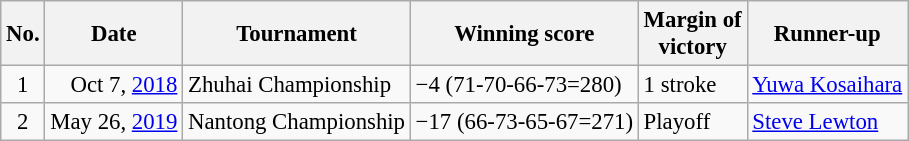<table class="wikitable" style="font-size:95%;">
<tr>
<th>No.</th>
<th>Date</th>
<th>Tournament</th>
<th>Winning score</th>
<th>Margin of<br>victory</th>
<th>Runner-up</th>
</tr>
<tr>
<td align=center>1</td>
<td align=right>Oct 7, <a href='#'>2018</a></td>
<td>Zhuhai Championship</td>
<td>−4 (71-70-66-73=280)</td>
<td>1 stroke</td>
<td> <a href='#'>Yuwa Kosaihara</a></td>
</tr>
<tr>
<td align=center>2</td>
<td align=right>May 26, <a href='#'>2019</a></td>
<td>Nantong Championship</td>
<td>−17 (66-73-65-67=271)</td>
<td>Playoff</td>
<td> <a href='#'>Steve Lewton</a></td>
</tr>
</table>
